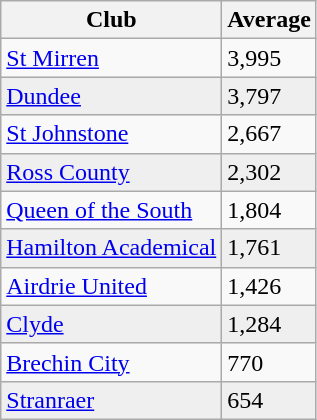<table class="wikitable">
<tr>
<th>Club</th>
<th>Average</th>
</tr>
<tr>
<td><a href='#'>St Mirren</a></td>
<td>3,995</td>
</tr>
<tr bgcolor="#EFEFEF">
<td><a href='#'>Dundee</a></td>
<td>3,797</td>
</tr>
<tr>
<td><a href='#'>St Johnstone</a></td>
<td>2,667</td>
</tr>
<tr bgcolor="#EFEFEF">
<td><a href='#'>Ross County</a></td>
<td>2,302</td>
</tr>
<tr>
<td><a href='#'>Queen of the South</a></td>
<td>1,804</td>
</tr>
<tr bgcolor="#EFEFEF">
<td><a href='#'>Hamilton Academical</a></td>
<td>1,761</td>
</tr>
<tr>
<td><a href='#'>Airdrie United</a></td>
<td>1,426</td>
</tr>
<tr bgcolor="#EFEFEF">
<td><a href='#'>Clyde</a></td>
<td>1,284</td>
</tr>
<tr>
<td><a href='#'>Brechin City</a></td>
<td>770</td>
</tr>
<tr bgcolor="#EFEFEF">
<td><a href='#'>Stranraer</a></td>
<td>654</td>
</tr>
</table>
